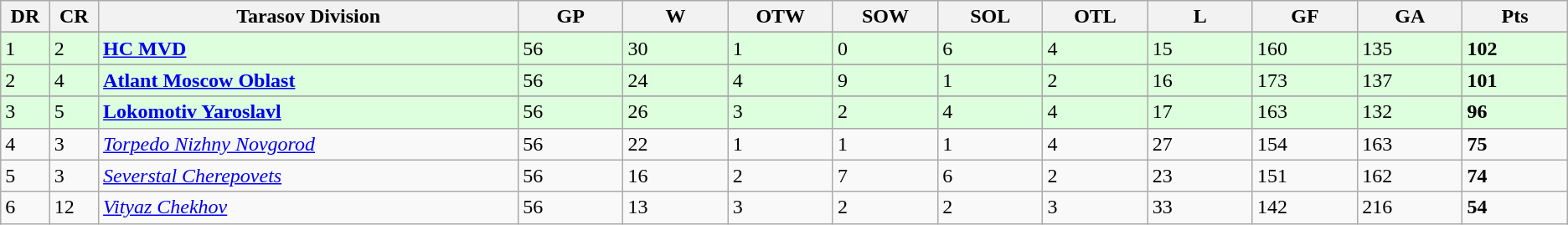<table class="wikitable sortable">
<tr>
<th bgcolor="#DDDDFF" width="2%">DR</th>
<th bgcolor="#DDDDFF" width="2%">CR</th>
<th bgcolor="#DDDDFF" width="20%">Tarasov Division</th>
<th bgcolor="#DDDDFF" width="5%">GP</th>
<th bgcolor="#DDDDFF" width="5%">W</th>
<th bgcolor="#DDDDFF" width="5%">OTW</th>
<th bgcolor="#DDDDFF" width="5%">SOW</th>
<th bgcolor="#DDDDFF" width="5%">SOL</th>
<th bgcolor="#DDDDFF" width="5%">OTL</th>
<th bgcolor="#DDDDFF" width="5%">L</th>
<th bgcolor="#DDDDFF" width="5%">GF</th>
<th bgcolor="#DDDDFF" width="5%">GA</th>
<th bgcolor="#DDDDFF" width="5%">Pts</th>
</tr>
<tr>
</tr>
<tr style="background:#DDFFDD;">
<td style="text-align:left;">1</td>
<td>2</td>
<td> <strong><a href='#'>HC MVD</a></strong></td>
<td>56</td>
<td>30</td>
<td>1</td>
<td>0</td>
<td>6</td>
<td>4</td>
<td>15</td>
<td>160</td>
<td>135</td>
<td><strong>102</strong></td>
</tr>
<tr>
</tr>
<tr style="background:#DDFFDD;">
<td style="text-align:left;">2</td>
<td>4</td>
<td> <strong><a href='#'>Atlant Moscow Oblast</a></strong></td>
<td>56</td>
<td>24</td>
<td>4</td>
<td>9</td>
<td>1</td>
<td>2</td>
<td>16</td>
<td>173</td>
<td>137</td>
<td><strong>101</strong></td>
</tr>
<tr>
</tr>
<tr style="background:#DDFFDD;">
<td style="text-align:left;">3</td>
<td>5</td>
<td> <strong><a href='#'>Lokomotiv Yaroslavl</a></strong></td>
<td>56</td>
<td>26</td>
<td>3</td>
<td>2</td>
<td>4</td>
<td>4</td>
<td>17</td>
<td>163</td>
<td>132</td>
<td><strong>96</strong></td>
</tr>
<tr>
<td style="text-align:left;">4</td>
<td>3</td>
<td> <em><a href='#'>Torpedo Nizhny Novgorod</a></em></td>
<td>56</td>
<td>22</td>
<td>1</td>
<td>1</td>
<td>1</td>
<td>4</td>
<td>27</td>
<td>154</td>
<td>163</td>
<td><strong>75</strong></td>
</tr>
<tr>
<td style="text-align:left;">5</td>
<td>3</td>
<td> <em><a href='#'>Severstal Cherepovets</a></em></td>
<td>56</td>
<td>16</td>
<td>2</td>
<td>7</td>
<td>6</td>
<td>2</td>
<td>23</td>
<td>151</td>
<td>162</td>
<td><strong>74</strong></td>
</tr>
<tr>
<td style="text-align:left;">6</td>
<td>12</td>
<td> <em><a href='#'>Vityaz Chekhov</a></em></td>
<td>56</td>
<td>13</td>
<td>3</td>
<td>2</td>
<td>2</td>
<td>3</td>
<td>33</td>
<td>142</td>
<td>216</td>
<td><strong>54</strong></td>
</tr>
</table>
